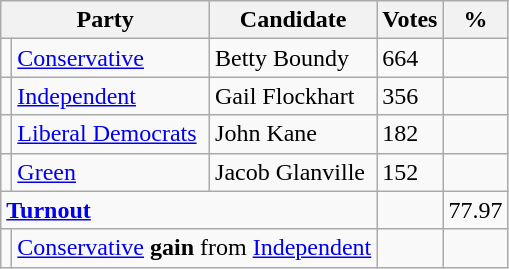<table class="wikitable">
<tr>
<th colspan="2">Party</th>
<th>Candidate</th>
<th>Votes</th>
<th>%</th>
</tr>
<tr>
<td></td>
<td><a href='#'>Conservative</a></td>
<td>Betty Boundy</td>
<td>664</td>
<td></td>
</tr>
<tr>
<td></td>
<td><a href='#'>Independent</a></td>
<td>Gail Flockhart</td>
<td>356</td>
<td></td>
</tr>
<tr>
<td></td>
<td><a href='#'>Liberal Democrats</a></td>
<td>John Kane</td>
<td>182</td>
<td></td>
</tr>
<tr>
<td></td>
<td><a href='#'>Green</a></td>
<td>Jacob Glanville</td>
<td>152</td>
<td></td>
</tr>
<tr>
<td colspan="3"><strong><a href='#'>Turnout</a></strong></td>
<td></td>
<td>77.97</td>
</tr>
<tr>
<td></td>
<td colspan="2"><a href='#'>Conservative</a> <strong>gain</strong> from <a href='#'>Independent</a></td>
<td></td>
<td></td>
</tr>
</table>
